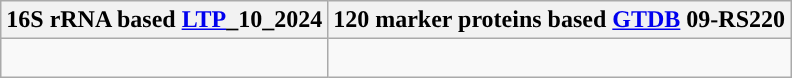<table class="wikitable">
<tr>
<th colspan=1>16S rRNA based <a href='#'>LTP</a>_10_2024</th>
<th colspan=1>120 marker proteins based <a href='#'>GTDB</a> 09-RS220</th>
</tr>
<tr>
<td style="vertical-align:top"><br></td>
<td><br></td>
</tr>
</table>
